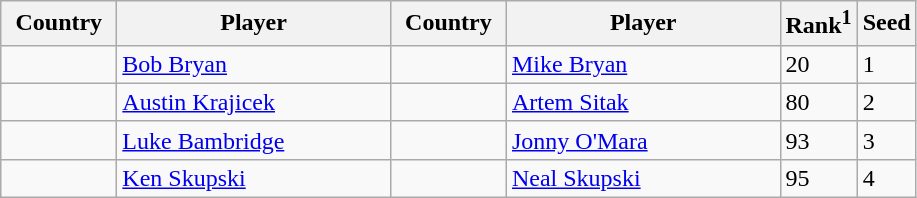<table class="sortable wikitable">
<tr>
<th width="70">Country</th>
<th width="175">Player</th>
<th width="70">Country</th>
<th width="175">Player</th>
<th>Rank<sup>1</sup></th>
<th>Seed</th>
</tr>
<tr>
<td></td>
<td><a href='#'>Bob Bryan</a></td>
<td></td>
<td><a href='#'>Mike Bryan</a></td>
<td>20</td>
<td>1</td>
</tr>
<tr>
<td></td>
<td><a href='#'>Austin Krajicek</a></td>
<td></td>
<td><a href='#'>Artem Sitak</a></td>
<td>80</td>
<td>2</td>
</tr>
<tr>
<td></td>
<td><a href='#'>Luke Bambridge</a></td>
<td></td>
<td><a href='#'>Jonny O'Mara</a></td>
<td>93</td>
<td>3</td>
</tr>
<tr>
<td></td>
<td><a href='#'>Ken Skupski</a></td>
<td></td>
<td><a href='#'>Neal Skupski</a></td>
<td>95</td>
<td>4</td>
</tr>
</table>
